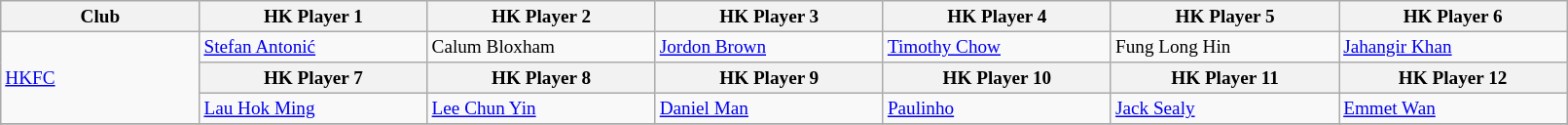<table class="wikitable" style="font-size:100%; font-size:80%;">
<tr>
<th style="width:130px;">Club</th>
<th style="width:150px;">HK Player 1</th>
<th style="width:150px;">HK Player 2</th>
<th style="width:150px;">HK Player 3</th>
<th style="width:150px;">HK Player 4</th>
<th style="width:150px;">HK Player 5</th>
<th style="width:150px;">HK Player 6</th>
</tr>
<tr>
<td rowspan="3"><a href='#'>HKFC</a></td>
<td> <a href='#'>Stefan Antonić</a></td>
<td> Calum Bloxham</td>
<td> <a href='#'>Jordon Brown</a></td>
<td> <a href='#'>Timothy Chow</a></td>
<td> Fung Long Hin</td>
<td> <a href='#'>Jahangir Khan</a></td>
</tr>
<tr>
<th style="width:150px;">HK Player 7</th>
<th style="width:150px;">HK Player 8</th>
<th style="width:150px;">HK Player 9</th>
<th style="width:150px;">HK Player 10</th>
<th style="width:150px;">HK Player 11</th>
<th style="width:150px;">HK Player 12</th>
</tr>
<tr>
<td> <a href='#'>Lau Hok Ming</a></td>
<td> <a href='#'>Lee Chun Yin</a></td>
<td> <a href='#'>Daniel Man</a></td>
<td> <a href='#'>Paulinho</a></td>
<td> <a href='#'>Jack Sealy</a></td>
<td> <a href='#'>Emmet Wan</a></td>
</tr>
<tr>
</tr>
</table>
